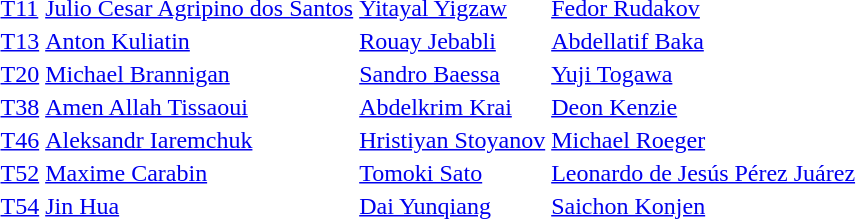<table>
<tr>
<td><a href='#'>T11</a></td>
<td><a href='#'>Julio Cesar Agripino dos Santos</a><br></td>
<td><a href='#'>Yitayal Yigzaw</a><br></td>
<td><a href='#'>Fedor Rudakov</a><br></td>
</tr>
<tr>
<td><a href='#'>T13</a></td>
<td><a href='#'>Anton Kuliatin</a><br></td>
<td><a href='#'>Rouay Jebabli</a><br></td>
<td><a href='#'>Abdellatif Baka</a><br></td>
</tr>
<tr>
<td><a href='#'>T20</a></td>
<td><a href='#'>Michael Brannigan</a><br></td>
<td><a href='#'>Sandro Baessa</a><br></td>
<td><a href='#'>Yuji Togawa</a><br></td>
</tr>
<tr>
<td><a href='#'>T38</a></td>
<td><a href='#'>Amen Allah Tissaoui</a><br></td>
<td><a href='#'>Abdelkrim Krai</a><br></td>
<td><a href='#'>Deon Kenzie</a><br></td>
</tr>
<tr>
<td><a href='#'>T46</a></td>
<td><a href='#'>Aleksandr Iaremchuk</a><br></td>
<td><a href='#'>Hristiyan Stoyanov</a><br></td>
<td><a href='#'>Michael Roeger</a><br></td>
</tr>
<tr>
<td><a href='#'>T52</a></td>
<td><a href='#'>Maxime Carabin</a><br></td>
<td><a href='#'>Tomoki Sato</a><br></td>
<td><a href='#'>Leonardo de Jesús Pérez Juárez</a><br></td>
</tr>
<tr>
<td><a href='#'>T54</a></td>
<td><a href='#'>Jin Hua</a><br></td>
<td><a href='#'>Dai Yunqiang</a><br></td>
<td><a href='#'>Saichon Konjen</a><br></td>
</tr>
</table>
